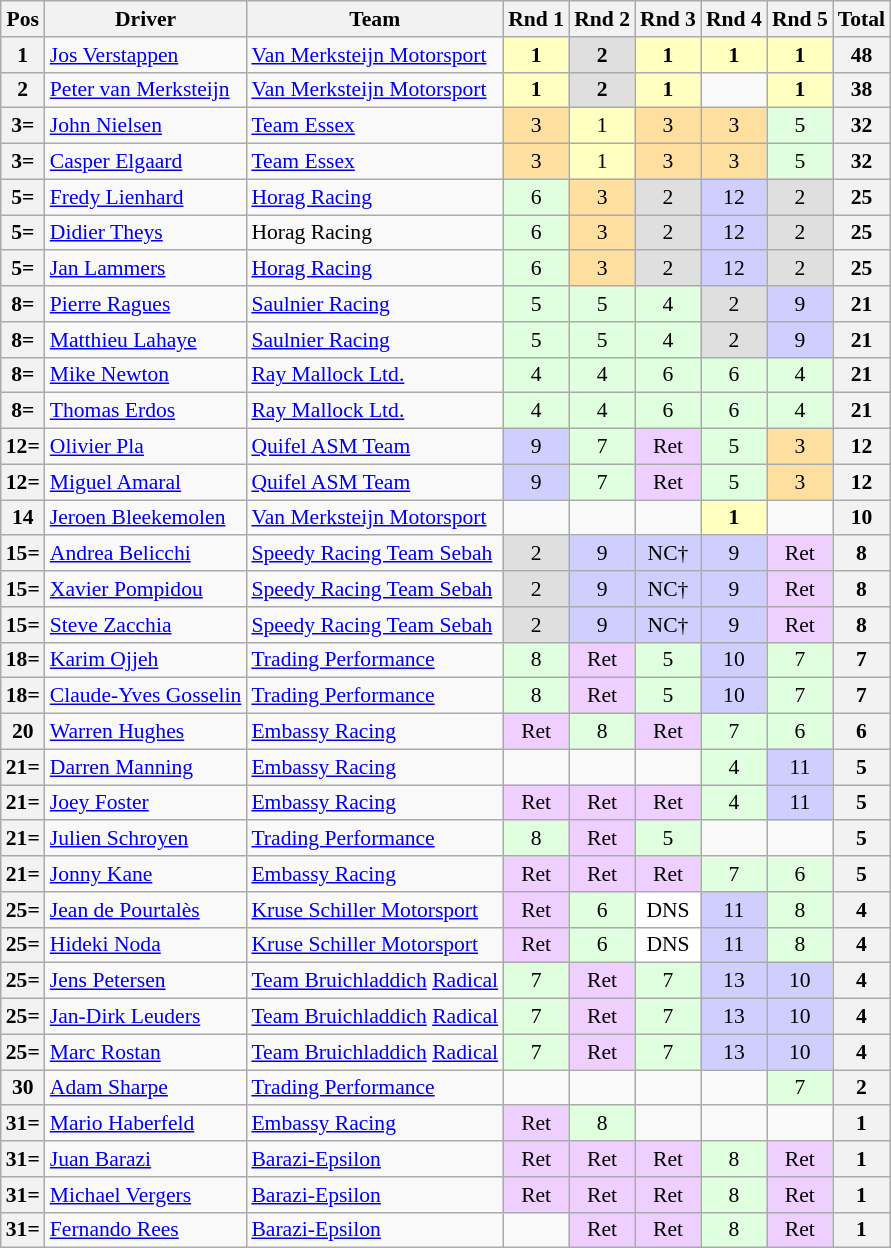<table class="wikitable" style="font-size: 90%;">
<tr>
<th>Pos</th>
<th>Driver</th>
<th>Team</th>
<th>Rnd 1</th>
<th>Rnd 2</th>
<th>Rnd 3</th>
<th>Rnd 4</th>
<th>Rnd 5</th>
<th>Total</th>
</tr>
<tr>
<th>1</th>
<td> <a href='#'>Jos Verstappen</a></td>
<td> <a href='#'>Van Merksteijn Motorsport</a></td>
<td align="center" style="background:#FFFFBF;"><strong>1</strong></td>
<td align="center" style="background:#DFDFDF;"><strong>2</strong></td>
<td align="center" style="background:#FFFFBF;"><strong>1</strong></td>
<td align="center" style="background:#FFFFBF;"><strong>1</strong></td>
<td align="center" style="background:#FFFFBF;"><strong>1</strong></td>
<th align=center>48</th>
</tr>
<tr>
<th>2</th>
<td> <a href='#'>Peter van Merksteijn</a></td>
<td> <a href='#'>Van Merksteijn Motorsport</a></td>
<td align="center" style="background:#FFFFBF;"><strong>1</strong></td>
<td align="center" style="background:#DFDFDF;"><strong>2</strong></td>
<td align="center" style="background:#FFFFBF;"><strong>1</strong></td>
<td></td>
<td align="center" style="background:#FFFFBF;"><strong>1</strong></td>
<th align=center>38</th>
</tr>
<tr>
<th>3=</th>
<td> <a href='#'>John Nielsen</a></td>
<td> <a href='#'>Team Essex</a></td>
<td align="center" style="background:#FFDF9F;">3</td>
<td align="center" style="background:#FFFFBF;">1</td>
<td align="center" style="background:#FFDF9F;">3</td>
<td align="center" style="background:#FFDF9F;">3</td>
<td align="center" style="background:#DFFFDF;">5</td>
<th align=center>32</th>
</tr>
<tr>
<th>3=</th>
<td> <a href='#'>Casper Elgaard</a></td>
<td> <a href='#'>Team Essex</a></td>
<td align="center" style="background:#FFDF9F;">3</td>
<td align="center" style="background:#FFFFBF;">1</td>
<td align="center" style="background:#FFDF9F;">3</td>
<td align="center" style="background:#FFDF9F;">3</td>
<td align="center" style="background:#DFFFDF;">5</td>
<th align=center>32</th>
</tr>
<tr>
<th>5=</th>
<td> <a href='#'>Fredy Lienhard</a></td>
<td> <a href='#'>Horag Racing</a></td>
<td align="center" style="background:#DFFFDF;">6</td>
<td align="center" style="background:#FFDF9F;">3</td>
<td align="center" style="background:#DFDFDF;">2</td>
<td align="center" style="background:#CFCFFF;">12</td>
<td align="center" style="background:#DFDFDF;">2</td>
<th align=center>25</th>
</tr>
<tr>
<th>5=</th>
<td> <a href='#'>Didier Theys</a></td>
<td> Horag Racing</td>
<td align="center" style="background:#DFFFDF;">6</td>
<td align="center" style="background:#FFDF9F;">3</td>
<td align="center" style="background:#DFDFDF;">2</td>
<td align="center" style="background:#CFCFFF;">12</td>
<td align="center" style="background:#DFDFDF;">2</td>
<th align=center>25</th>
</tr>
<tr>
<th>5=</th>
<td> <a href='#'>Jan Lammers</a></td>
<td> <a href='#'>Horag Racing</a></td>
<td align="center" style="background:#DFFFDF;">6</td>
<td align="center" style="background:#FFDF9F;">3</td>
<td align="center" style="background:#DFDFDF;">2</td>
<td align="center" style="background:#CFCFFF;">12</td>
<td align="center" style="background:#DFDFDF;">2</td>
<th align=center>25</th>
</tr>
<tr>
<th>8=</th>
<td> <a href='#'>Pierre Ragues</a></td>
<td> <a href='#'>Saulnier Racing</a></td>
<td align="center" style="background:#DFFFDF;">5</td>
<td align="center" style="background:#DFFFDF;">5</td>
<td align="center" style="background:#DFFFDF;">4</td>
<td align="center" style="background:#DFDFDF;">2</td>
<td align="center" style="background:#CFCFFF;">9</td>
<th align=center>21</th>
</tr>
<tr>
<th>8=</th>
<td> <a href='#'>Matthieu Lahaye</a></td>
<td> <a href='#'>Saulnier Racing</a></td>
<td align="center" style="background:#DFFFDF;">5</td>
<td align="center" style="background:#DFFFDF;">5</td>
<td align="center" style="background:#DFFFDF;">4</td>
<td align="center" style="background:#DFDFDF;">2</td>
<td align="center" style="background:#CFCFFF;">9</td>
<th align=center>21</th>
</tr>
<tr>
<th>8=</th>
<td> <a href='#'>Mike Newton</a></td>
<td> <a href='#'>Ray Mallock Ltd.</a></td>
<td align="center" style="background:#DFFFDF;">4</td>
<td align="center" style="background:#DFFFDF;">4</td>
<td align="center" style="background:#DFFFDF;">6</td>
<td align="center" style="background:#DFFFDF;">6</td>
<td align="center" style="background:#DFFFDF;">4</td>
<th align=center>21</th>
</tr>
<tr>
<th>8=</th>
<td> <a href='#'>Thomas Erdos</a></td>
<td> <a href='#'>Ray Mallock Ltd.</a></td>
<td align="center" style="background:#DFFFDF;">4</td>
<td align="center" style="background:#DFFFDF;">4</td>
<td align="center" style="background:#DFFFDF;">6</td>
<td align="center" style="background:#DFFFDF;">6</td>
<td align="center" style="background:#DFFFDF;">4</td>
<th align=center>21</th>
</tr>
<tr>
<th>12=</th>
<td> <a href='#'>Olivier Pla</a></td>
<td> <a href='#'>Quifel ASM Team</a></td>
<td align="center" style="background:#CFCFFF;">9</td>
<td align="center" style="background:#DFFFDF;">7</td>
<td align="center" style="background:#EFCFFF;">Ret</td>
<td align="center" style="background:#DFFFDF;">5</td>
<td align="center" style="background:#FFDF9F;">3</td>
<th align=center>12</th>
</tr>
<tr>
<th>12=</th>
<td> <a href='#'>Miguel Amaral</a></td>
<td> <a href='#'>Quifel ASM Team</a></td>
<td align="center" style="background:#CFCFFF;">9</td>
<td align="center" style="background:#DFFFDF;">7</td>
<td align="center" style="background:#EFCFFF;">Ret</td>
<td align="center" style="background:#DFFFDF;">5</td>
<td align="center" style="background:#FFDF9F;">3</td>
<th align=center>12</th>
</tr>
<tr>
<th>14</th>
<td> <a href='#'>Jeroen Bleekemolen</a></td>
<td> <a href='#'>Van Merksteijn Motorsport</a></td>
<td></td>
<td></td>
<td></td>
<td align="center" style="background:#FFFFBF;"><strong>1</strong></td>
<td></td>
<th align=center>10</th>
</tr>
<tr>
<th>15=</th>
<td> <a href='#'>Andrea Belicchi</a></td>
<td> <a href='#'>Speedy Racing Team Sebah</a></td>
<td align="center" style="background:#DFDFDF;">2</td>
<td align="center" style="background:#CFCFFF;">9</td>
<td align="center" style="background:#CFCFFF;">NC†</td>
<td align="center" style="background:#CFCFFF;">9</td>
<td align="center" style="background:#EFCFFF;">Ret</td>
<th align=center>8</th>
</tr>
<tr>
<th>15=</th>
<td> <a href='#'>Xavier Pompidou</a></td>
<td> <a href='#'>Speedy Racing Team Sebah</a></td>
<td align="center" style="background:#DFDFDF;">2</td>
<td align="center" style="background:#CFCFFF;">9</td>
<td align="center" style="background:#CFCFFF;">NC†</td>
<td align="center" style="background:#CFCFFF;">9</td>
<td align="center" style="background:#EFCFFF;">Ret</td>
<th align=center>8</th>
</tr>
<tr>
<th>15=</th>
<td> <a href='#'>Steve Zacchia</a></td>
<td> <a href='#'>Speedy Racing Team Sebah</a></td>
<td align="center" style="background:#DFDFDF;">2</td>
<td align="center" style="background:#CFCFFF;">9</td>
<td align="center" style="background:#CFCFFF;">NC†</td>
<td align="center" style="background:#CFCFFF;">9</td>
<td align="center" style="background:#EFCFFF;">Ret</td>
<th align=center>8</th>
</tr>
<tr>
<th>18=</th>
<td> <a href='#'>Karim Ojjeh</a></td>
<td> <a href='#'>Trading Performance</a></td>
<td align="center" style="background:#DFFFDF;">8</td>
<td align="center" style="background:#EFCFFF;">Ret</td>
<td align="center" style="background:#DFFFDF;">5</td>
<td align="center" style="background:#CFCFFF;">10</td>
<td align="center" style="background:#DFFFDF;">7</td>
<th align=center>7</th>
</tr>
<tr>
<th>18=</th>
<td> <a href='#'>Claude-Yves Gosselin</a></td>
<td> <a href='#'>Trading Performance</a></td>
<td align="center" style="background:#DFFFDF;">8</td>
<td align="center" style="background:#EFCFFF;">Ret</td>
<td align="center" style="background:#DFFFDF;">5</td>
<td align="center" style="background:#CFCFFF;">10</td>
<td align="center" style="background:#DFFFDF;">7</td>
<th align=center>7</th>
</tr>
<tr>
<th>20</th>
<td> <a href='#'>Warren Hughes</a></td>
<td> <a href='#'>Embassy Racing</a></td>
<td align="center" style="background:#EFCFFF;">Ret</td>
<td align="center" style="background:#DFFFDF;">8</td>
<td align="center" style="background:#EFCFFF;">Ret</td>
<td align="center" style="background:#DFFFDF;">7</td>
<td align="center" style="background:#DFFFDF;">6</td>
<th align=center>6</th>
</tr>
<tr>
<th>21=</th>
<td> <a href='#'>Darren Manning</a></td>
<td> <a href='#'>Embassy Racing</a></td>
<td></td>
<td></td>
<td></td>
<td align="center" style="background:#DFFFDF;">4</td>
<td align="center" style="background:#CFCFFF;">11</td>
<th align=center>5</th>
</tr>
<tr>
<th>21=</th>
<td> <a href='#'>Joey Foster</a></td>
<td> <a href='#'>Embassy Racing</a></td>
<td align="center" style="background:#EFCFFF;">Ret</td>
<td align="center" style="background:#EFCFFF;">Ret</td>
<td align="center" style="background:#EFCFFF;">Ret</td>
<td align="center" style="background:#DFFFDF;">4</td>
<td align="center" style="background:#CFCFFF;">11</td>
<th align=center>5</th>
</tr>
<tr>
<th>21=</th>
<td> <a href='#'>Julien Schroyen</a></td>
<td> <a href='#'>Trading Performance</a></td>
<td align="center" style="background:#DFFFDF;">8</td>
<td align="center" style="background:#EFCFFF;">Ret</td>
<td align="center" style="background:#DFFFDF;">5</td>
<td></td>
<td></td>
<th align=center>5</th>
</tr>
<tr>
<th>21=</th>
<td> <a href='#'>Jonny Kane</a></td>
<td> <a href='#'>Embassy Racing</a></td>
<td align="center" style="background:#EFCFFF;">Ret</td>
<td align="center" style="background:#EFCFFF;">Ret</td>
<td align="center" style="background:#EFCFFF;">Ret</td>
<td align="center" style="background:#DFFFDF;">7</td>
<td align="center" style="background:#DFFFDF;">6</td>
<th align=center>5</th>
</tr>
<tr>
<th>25=</th>
<td> <a href='#'>Jean de Pourtalès</a></td>
<td> <a href='#'>Kruse Schiller Motorsport</a></td>
<td align="center" style="background:#EFCFFF;">Ret</td>
<td align="center" style="background:#DFFFDF;">6</td>
<td align="center" style="background:#FFFFFF;">DNS</td>
<td align="center" style="background:#CFCFFF;">11</td>
<td align="center" style="background:#DFFFDF;">8</td>
<th align=center>4</th>
</tr>
<tr>
<th>25=</th>
<td> <a href='#'>Hideki Noda</a></td>
<td> <a href='#'>Kruse Schiller Motorsport</a></td>
<td align="center" style="background:#EFCFFF;">Ret</td>
<td align="center" style="background:#DFFFDF;">6</td>
<td align="center" style="background:#FFFFFF;">DNS</td>
<td align="center" style="background:#CFCFFF;">11</td>
<td align="center" style="background:#DFFFDF;">8</td>
<th align=center>4</th>
</tr>
<tr>
<th>25=</th>
<td> <a href='#'>Jens Petersen</a></td>
<td> <a href='#'>Team Bruichladdich</a> <a href='#'>Radical</a></td>
<td align="center" style="background:#DFFFDF;">7</td>
<td align="center" style="background:#EFCFFF;">Ret</td>
<td align="center" style="background:#DFFFDF;">7</td>
<td align="center" style="background:#CFCFFF;">13</td>
<td align="center" style="background:#CFCFFF;">10</td>
<th align=center>4</th>
</tr>
<tr>
<th>25=</th>
<td> <a href='#'>Jan-Dirk Leuders</a></td>
<td> <a href='#'>Team Bruichladdich</a> <a href='#'>Radical</a></td>
<td align="center" style="background:#DFFFDF;">7</td>
<td align="center" style="background:#EFCFFF;">Ret</td>
<td align="center" style="background:#DFFFDF;">7</td>
<td align="center" style="background:#CFCFFF;">13</td>
<td align="center" style="background:#CFCFFF;">10</td>
<th align=center>4</th>
</tr>
<tr>
<th>25=</th>
<td> <a href='#'>Marc Rostan</a></td>
<td> <a href='#'>Team Bruichladdich</a> <a href='#'>Radical</a></td>
<td align="center" style="background:#DFFFDF;">7</td>
<td align="center" style="background:#EFCFFF;">Ret</td>
<td align="center" style="background:#DFFFDF;">7</td>
<td align="center" style="background:#CFCFFF;">13</td>
<td align="center" style="background:#CFCFFF;">10</td>
<th align=center>4</th>
</tr>
<tr>
<th>30</th>
<td> <a href='#'>Adam Sharpe</a></td>
<td> <a href='#'>Trading Performance</a></td>
<td></td>
<td></td>
<td></td>
<td></td>
<td align="center" style="background:#DFFFDF;">7</td>
<th align=center>2</th>
</tr>
<tr>
<th>31=</th>
<td> <a href='#'>Mario Haberfeld</a></td>
<td> <a href='#'>Embassy Racing</a></td>
<td align="center" style="background:#EFCFFF;">Ret</td>
<td align="center" style="background:#DFFFDF;">8</td>
<td></td>
<td></td>
<td></td>
<th align=center>1</th>
</tr>
<tr>
<th>31=</th>
<td> <a href='#'>Juan Barazi</a></td>
<td> <a href='#'>Barazi-Epsilon</a></td>
<td align="center" style="background:#EFCFFF;">Ret</td>
<td align="center" style="background:#EFCFFF;">Ret</td>
<td align="center" style="background:#EFCFFF;">Ret</td>
<td align="center" style="background:#DFFFDF;">8</td>
<td align="center" style="background:#EFCFFF;">Ret</td>
<th align=center>1</th>
</tr>
<tr>
<th>31=</th>
<td> <a href='#'>Michael Vergers</a></td>
<td> <a href='#'>Barazi-Epsilon</a></td>
<td align="center" style="background:#EFCFFF;">Ret</td>
<td align="center" style="background:#EFCFFF;">Ret</td>
<td align="center" style="background:#EFCFFF;">Ret</td>
<td align="center" style="background:#DFFFDF;">8</td>
<td align="center" style="background:#EFCFFF;">Ret</td>
<th align=center>1</th>
</tr>
<tr>
<th>31=</th>
<td> <a href='#'>Fernando Rees</a></td>
<td> <a href='#'>Barazi-Epsilon</a></td>
<td></td>
<td align="center" style="background:#EFCFFF;">Ret</td>
<td align="center" style="background:#EFCFFF;">Ret</td>
<td align="center" style="background:#DFFFDF;">8</td>
<td align="center" style="background:#EFCFFF;">Ret</td>
<th align=center>1</th>
</tr>
</table>
